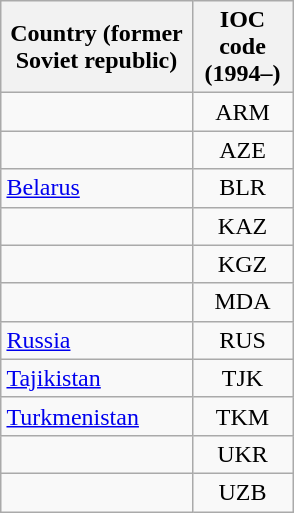<table class="wikitable" style="margin:auto;">
<tr>
<th style="width:120px; text-align:center;">Country (former<br>Soviet republic)</th>
<th style="width:60px; text-align:center;">IOC code<br>(1994–)</th>
</tr>
<tr style="text-align:center;">
<td style="text-align:left;"></td>
<td>ARM</td>
</tr>
<tr style="text-align:center;">
<td style="text-align:left;"></td>
<td>AZE</td>
</tr>
<tr style="text-align:center;">
<td style="text-align:left;"> <a href='#'>Belarus</a></td>
<td>BLR</td>
</tr>
<tr style="text-align:center;">
<td style="text-align:left;"></td>
<td>KAZ</td>
</tr>
<tr style="text-align:center;">
<td style="text-align:left;"></td>
<td>KGZ</td>
</tr>
<tr style="text-align:center;">
<td style="text-align:left;"></td>
<td>MDA</td>
</tr>
<tr style="text-align:center;">
<td style="text-align:left;"> <a href='#'>Russia</a></td>
<td>RUS</td>
</tr>
<tr style="text-align:center;">
<td style="text-align:left;"> <a href='#'>Tajikistan</a></td>
<td>TJK</td>
</tr>
<tr style="text-align:center;">
<td style="text-align:left;"> <a href='#'>Turkmenistan</a></td>
<td>TKM</td>
</tr>
<tr style="text-align:center;">
<td style="text-align:left;"></td>
<td>UKR</td>
</tr>
<tr style="text-align:center;">
<td style="text-align:left;"></td>
<td>UZB</td>
</tr>
</table>
